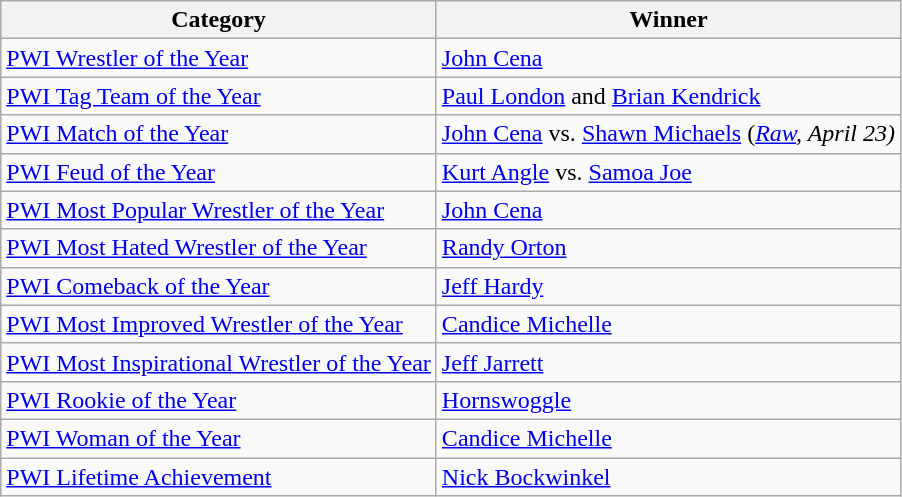<table class="wikitable">
<tr>
<th>Category</th>
<th>Winner</th>
</tr>
<tr>
<td><a href='#'>PWI Wrestler of the Year</a></td>
<td><a href='#'>John Cena</a></td>
</tr>
<tr>
<td><a href='#'>PWI Tag Team of the Year</a></td>
<td><a href='#'>Paul London</a> and <a href='#'>Brian Kendrick</a></td>
</tr>
<tr>
<td><a href='#'>PWI Match of the Year</a></td>
<td><a href='#'>John Cena</a> vs. <a href='#'>Shawn Michaels</a> (<em><a href='#'>Raw</a>, April 23)</em></td>
</tr>
<tr>
<td><a href='#'>PWI Feud of the Year</a></td>
<td><a href='#'>Kurt Angle</a> vs. <a href='#'>Samoa Joe</a></td>
</tr>
<tr>
<td><a href='#'>PWI Most Popular Wrestler of the Year</a></td>
<td><a href='#'>John Cena</a></td>
</tr>
<tr>
<td><a href='#'>PWI Most Hated Wrestler of the Year</a></td>
<td><a href='#'>Randy Orton</a></td>
</tr>
<tr>
<td><a href='#'>PWI Comeback of the Year</a></td>
<td><a href='#'>Jeff Hardy</a></td>
</tr>
<tr>
<td><a href='#'>PWI Most Improved Wrestler of the Year</a></td>
<td><a href='#'>Candice Michelle</a></td>
</tr>
<tr>
<td><a href='#'>PWI Most Inspirational Wrestler of the Year</a></td>
<td><a href='#'>Jeff Jarrett</a></td>
</tr>
<tr>
<td><a href='#'>PWI Rookie of the Year</a></td>
<td><a href='#'>Hornswoggle</a></td>
</tr>
<tr>
<td><a href='#'>PWI Woman of the Year</a></td>
<td><a href='#'>Candice Michelle</a></td>
</tr>
<tr>
<td><a href='#'>PWI Lifetime Achievement</a></td>
<td><a href='#'>Nick Bockwinkel</a></td>
</tr>
</table>
